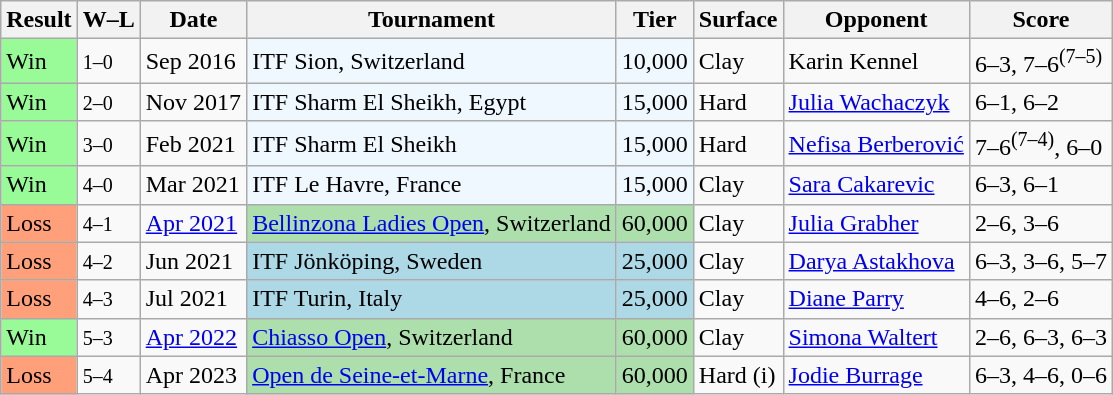<table class="sortable wikitable">
<tr>
<th>Result</th>
<th class="unsortable">W–L</th>
<th>Date</th>
<th>Tournament</th>
<th>Tier</th>
<th>Surface</th>
<th>Opponent</th>
<th class="unsortable">Score</th>
</tr>
<tr>
<td style="background:#98fb98;">Win</td>
<td><small>1–0</small></td>
<td>Sep 2016</td>
<td style="background:#f0f8ff;">ITF Sion, Switzerland</td>
<td style="background:#f0f8ff;">10,000</td>
<td>Clay</td>
<td> Karin Kennel</td>
<td>6–3, 7–6<sup>(7–5)</sup></td>
</tr>
<tr>
<td style="background:#98fb98;">Win</td>
<td><small>2–0</small></td>
<td>Nov 2017</td>
<td style="background:#f0f8ff;">ITF Sharm El Sheikh, Egypt</td>
<td style="background:#f0f8ff;">15,000</td>
<td>Hard</td>
<td> <a href='#'>Julia Wachaczyk</a></td>
<td>6–1, 6–2</td>
</tr>
<tr>
<td style="background:#98fb98;">Win</td>
<td><small>3–0</small></td>
<td>Feb 2021</td>
<td style="background:#f0f8ff;">ITF Sharm El Sheikh</td>
<td style="background:#f0f8ff;">15,000</td>
<td>Hard</td>
<td> <a href='#'>Nefisa Berberović</a></td>
<td>7–6<sup>(7–4)</sup>, 6–0</td>
</tr>
<tr>
<td style="background:#98fb98;">Win</td>
<td><small>4–0</small></td>
<td>Mar 2021</td>
<td style="background:#f0f8ff;">ITF Le Havre, France</td>
<td style="background:#f0f8ff;">15,000</td>
<td>Clay</td>
<td> <a href='#'>Sara Cakarevic</a></td>
<td>6–3, 6–1</td>
</tr>
<tr>
<td bgcolor="FFA07A">Loss</td>
<td><small>4–1</small></td>
<td><a href='#'>Apr 2021</a></td>
<td style="background:#addfad;"><a href='#'>Bellinzona Ladies Open</a>, Switzerland</td>
<td style="background:#addfad;">60,000</td>
<td>Clay</td>
<td> <a href='#'>Julia Grabher</a></td>
<td>2–6, 3–6</td>
</tr>
<tr>
<td bgcolor="FFA07A">Loss</td>
<td><small>4–2</small></td>
<td>Jun 2021</td>
<td style="background:lightblue;">ITF Jönköping, Sweden</td>
<td style="background:lightblue;">25,000</td>
<td>Clay</td>
<td> <a href='#'>Darya Astakhova</a></td>
<td>6–3, 3–6, 5–7</td>
</tr>
<tr>
<td bgcolor="FFA07A">Loss</td>
<td><small>4–3</small></td>
<td>Jul 2021</td>
<td style="background:lightblue;">ITF Turin, Italy</td>
<td style="background:lightblue;">25,000</td>
<td>Clay</td>
<td> <a href='#'>Diane Parry</a></td>
<td>4–6, 2–6</td>
</tr>
<tr>
<td bgcolor="98FB98">Win</td>
<td><small>5–3</small></td>
<td><a href='#'>Apr 2022</a></td>
<td style="background:#addfad;"><a href='#'>Chiasso Open</a>, Switzerland</td>
<td style="background:#addfad;">60,000</td>
<td>Clay</td>
<td> <a href='#'>Simona Waltert</a></td>
<td>2–6, 6–3, 6–3</td>
</tr>
<tr>
<td bgcolor="FFA07A">Loss</td>
<td><small>5–4</small></td>
<td>Apr 2023</td>
<td style="background:#addfad;"><a href='#'>Open de Seine-et-Marne</a>, France</td>
<td style="background:#addfad;">60,000</td>
<td>Hard (i)</td>
<td> <a href='#'>Jodie Burrage</a></td>
<td>6–3, 4–6, 0–6</td>
</tr>
</table>
